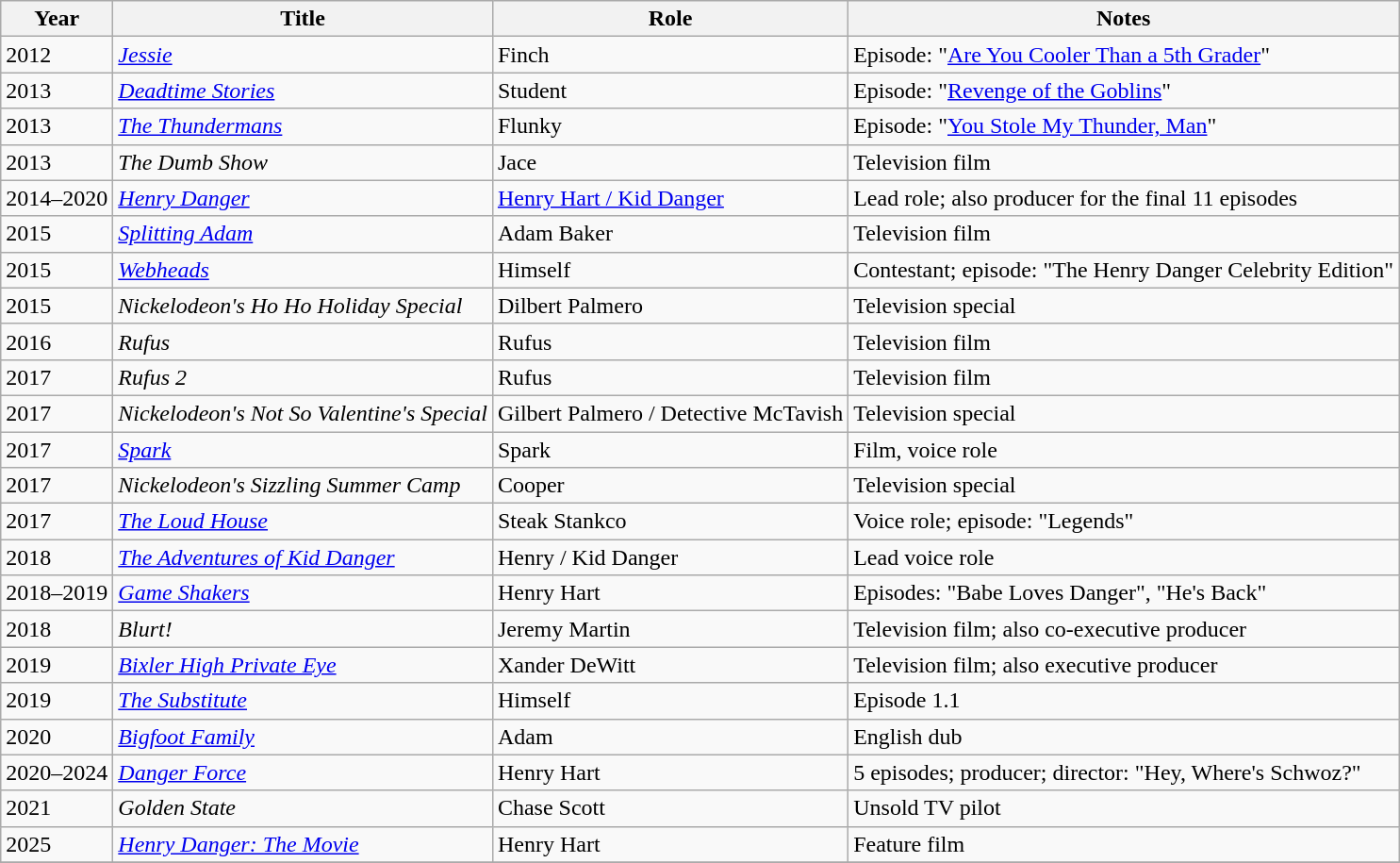<table class="wikitable">
<tr>
<th>Year</th>
<th>Title</th>
<th>Role</th>
<th class="unsortable">Notes</th>
</tr>
<tr>
<td>2012</td>
<td><em><a href='#'>Jessie</a></em></td>
<td>Finch</td>
<td>Episode: "<a href='#'>Are You Cooler Than a 5th Grader</a>"</td>
</tr>
<tr>
<td>2013</td>
<td><em><a href='#'>Deadtime Stories</a></em></td>
<td>Student</td>
<td>Episode: "<a href='#'>Revenge of the Goblins</a>"</td>
</tr>
<tr>
<td>2013</td>
<td><em><a href='#'>The Thundermans</a></em></td>
<td>Flunky</td>
<td>Episode: "<a href='#'>You Stole My Thunder, Man</a>"</td>
</tr>
<tr>
<td>2013</td>
<td><em>The Dumb Show</em></td>
<td>Jace</td>
<td>Television film</td>
</tr>
<tr>
<td>2014–2020</td>
<td><em><a href='#'>Henry Danger</a></em></td>
<td><a href='#'>Henry Hart / Kid Danger</a></td>
<td>Lead role; also producer for the final 11 episodes</td>
</tr>
<tr>
<td>2015</td>
<td><em><a href='#'>Splitting Adam</a></em></td>
<td>Adam Baker</td>
<td>Television film</td>
</tr>
<tr>
<td>2015</td>
<td><em><a href='#'>Webheads</a></em></td>
<td>Himself</td>
<td>Contestant; episode: "The Henry Danger Celebrity Edition"</td>
</tr>
<tr>
<td>2015</td>
<td><em>Nickelodeon's Ho Ho Holiday Special</em></td>
<td>Dilbert Palmero</td>
<td>Television special</td>
</tr>
<tr>
<td>2016</td>
<td><em>Rufus</em></td>
<td>Rufus</td>
<td>Television film</td>
</tr>
<tr>
<td>2017</td>
<td><em>Rufus 2</em></td>
<td>Rufus</td>
<td>Television film</td>
</tr>
<tr>
<td>2017</td>
<td><em>Nickelodeon's Not So Valentine's Special</em></td>
<td>Gilbert Palmero / Detective McTavish</td>
<td>Television special</td>
</tr>
<tr>
<td>2017</td>
<td><em><a href='#'>Spark</a></em></td>
<td>Spark</td>
<td>Film, voice role</td>
</tr>
<tr>
<td>2017</td>
<td><em>Nickelodeon's Sizzling Summer Camp</em></td>
<td>Cooper</td>
<td>Television special</td>
</tr>
<tr>
<td>2017</td>
<td><em><a href='#'>The Loud House</a></em></td>
<td>Steak Stankco</td>
<td>Voice role; episode: "Legends"</td>
</tr>
<tr>
<td>2018</td>
<td><em><a href='#'>The Adventures of Kid Danger</a></em></td>
<td>Henry / Kid Danger</td>
<td>Lead voice role</td>
</tr>
<tr>
<td>2018–2019</td>
<td><em><a href='#'>Game Shakers</a></em></td>
<td>Henry Hart</td>
<td>Episodes: "Babe Loves Danger", "He's Back"</td>
</tr>
<tr>
<td>2018</td>
<td><em>Blurt!</em></td>
<td>Jeremy Martin</td>
<td>Television film; also co-executive producer</td>
</tr>
<tr>
<td>2019</td>
<td><em><a href='#'>Bixler High Private Eye</a></em></td>
<td>Xander DeWitt</td>
<td>Television film; also executive producer</td>
</tr>
<tr>
<td>2019</td>
<td><em><a href='#'>The Substitute</a></em></td>
<td>Himself</td>
<td>Episode 1.1</td>
</tr>
<tr>
<td>2020</td>
<td><em><a href='#'>Bigfoot Family</a></em></td>
<td>Adam</td>
<td>English dub</td>
</tr>
<tr>
<td>2020–2024</td>
<td><em><a href='#'>Danger Force</a></em></td>
<td>Henry Hart</td>
<td>5 episodes; producer; director: "Hey, Where's Schwoz?"</td>
</tr>
<tr>
<td>2021</td>
<td><em>Golden State</em></td>
<td>Chase Scott</td>
<td>Unsold TV pilot</td>
</tr>
<tr>
<td>2025</td>
<td><em><a href='#'>Henry Danger: The Movie</a></em></td>
<td>Henry Hart</td>
<td>Feature film</td>
</tr>
<tr>
</tr>
</table>
